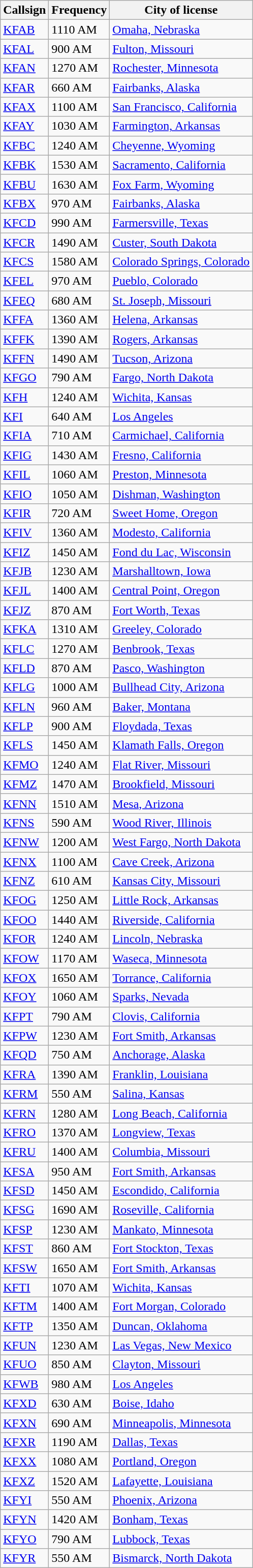<table class="wikitable sortable">
<tr>
<th>Callsign</th>
<th>Frequency</th>
<th>City of license</th>
</tr>
<tr>
<td><a href='#'>KFAB</a></td>
<td>1110 AM</td>
<td><a href='#'>Omaha, Nebraska</a></td>
</tr>
<tr>
<td><a href='#'>KFAL</a></td>
<td>900 AM</td>
<td><a href='#'>Fulton, Missouri</a></td>
</tr>
<tr>
<td><a href='#'>KFAN</a></td>
<td>1270 AM</td>
<td><a href='#'>Rochester, Minnesota</a></td>
</tr>
<tr>
<td><a href='#'>KFAR</a></td>
<td>660 AM</td>
<td><a href='#'>Fairbanks, Alaska</a></td>
</tr>
<tr>
<td><a href='#'>KFAX</a></td>
<td>1100 AM</td>
<td><a href='#'>San Francisco, California</a></td>
</tr>
<tr>
<td><a href='#'>KFAY</a></td>
<td>1030 AM</td>
<td><a href='#'>Farmington, Arkansas</a></td>
</tr>
<tr>
<td><a href='#'>KFBC</a></td>
<td>1240 AM</td>
<td><a href='#'>Cheyenne, Wyoming</a></td>
</tr>
<tr>
<td><a href='#'>KFBK</a></td>
<td>1530 AM</td>
<td><a href='#'>Sacramento, California</a></td>
</tr>
<tr>
<td><a href='#'>KFBU</a></td>
<td>1630 AM</td>
<td><a href='#'>Fox Farm, Wyoming</a></td>
</tr>
<tr>
<td><a href='#'>KFBX</a></td>
<td>970 AM</td>
<td><a href='#'>Fairbanks, Alaska</a></td>
</tr>
<tr>
<td><a href='#'>KFCD</a></td>
<td>990 AM</td>
<td><a href='#'>Farmersville, Texas</a></td>
</tr>
<tr>
<td><a href='#'>KFCR</a></td>
<td>1490 AM</td>
<td><a href='#'>Custer, South Dakota</a></td>
</tr>
<tr>
<td><a href='#'>KFCS</a></td>
<td>1580 AM</td>
<td><a href='#'>Colorado Springs, Colorado</a></td>
</tr>
<tr>
<td><a href='#'>KFEL</a></td>
<td>970 AM</td>
<td><a href='#'>Pueblo, Colorado</a></td>
</tr>
<tr>
<td><a href='#'>KFEQ</a></td>
<td>680 AM</td>
<td><a href='#'>St. Joseph, Missouri</a></td>
</tr>
<tr>
<td><a href='#'>KFFA</a></td>
<td>1360 AM</td>
<td><a href='#'>Helena, Arkansas</a></td>
</tr>
<tr>
<td><a href='#'>KFFK</a></td>
<td>1390 AM</td>
<td><a href='#'>Rogers, Arkansas</a></td>
</tr>
<tr>
<td><a href='#'>KFFN</a></td>
<td>1490 AM</td>
<td><a href='#'>Tucson, Arizona</a></td>
</tr>
<tr>
<td><a href='#'>KFGO</a></td>
<td>790 AM</td>
<td><a href='#'>Fargo, North Dakota</a></td>
</tr>
<tr>
<td><a href='#'>KFH</a></td>
<td>1240 AM</td>
<td><a href='#'>Wichita, Kansas</a></td>
</tr>
<tr>
<td><a href='#'>KFI</a></td>
<td>640 AM</td>
<td><a href='#'>Los Angeles</a></td>
</tr>
<tr>
<td><a href='#'>KFIA</a></td>
<td>710 AM</td>
<td><a href='#'>Carmichael, California</a></td>
</tr>
<tr>
<td><a href='#'>KFIG</a></td>
<td>1430 AM</td>
<td><a href='#'>Fresno, California</a></td>
</tr>
<tr>
<td><a href='#'>KFIL</a></td>
<td>1060 AM</td>
<td><a href='#'>Preston, Minnesota</a></td>
</tr>
<tr>
<td><a href='#'>KFIO</a></td>
<td>1050 AM</td>
<td><a href='#'>Dishman, Washington</a></td>
</tr>
<tr>
<td><a href='#'>KFIR</a></td>
<td>720 AM</td>
<td><a href='#'>Sweet Home, Oregon</a></td>
</tr>
<tr>
<td><a href='#'>KFIV</a></td>
<td>1360 AM</td>
<td><a href='#'>Modesto, California</a></td>
</tr>
<tr>
<td><a href='#'>KFIZ</a></td>
<td>1450 AM</td>
<td><a href='#'>Fond du Lac, Wisconsin</a></td>
</tr>
<tr>
<td><a href='#'>KFJB</a></td>
<td>1230 AM</td>
<td><a href='#'>Marshalltown, Iowa</a></td>
</tr>
<tr>
<td><a href='#'>KFJL</a></td>
<td>1400 AM</td>
<td><a href='#'>Central Point, Oregon</a></td>
</tr>
<tr>
<td><a href='#'>KFJZ</a></td>
<td>870 AM</td>
<td><a href='#'>Fort Worth, Texas</a></td>
</tr>
<tr>
<td><a href='#'>KFKA</a></td>
<td>1310 AM</td>
<td><a href='#'>Greeley, Colorado</a></td>
</tr>
<tr>
<td><a href='#'>KFLC</a></td>
<td>1270 AM</td>
<td><a href='#'>Benbrook, Texas</a></td>
</tr>
<tr>
<td><a href='#'>KFLD</a></td>
<td>870 AM</td>
<td><a href='#'>Pasco, Washington</a></td>
</tr>
<tr>
<td><a href='#'>KFLG</a></td>
<td>1000 AM</td>
<td><a href='#'>Bullhead City, Arizona</a></td>
</tr>
<tr>
<td><a href='#'>KFLN</a></td>
<td>960 AM</td>
<td><a href='#'>Baker, Montana</a></td>
</tr>
<tr>
<td><a href='#'>KFLP</a></td>
<td>900 AM</td>
<td><a href='#'>Floydada, Texas</a></td>
</tr>
<tr>
<td><a href='#'>KFLS</a></td>
<td>1450 AM</td>
<td><a href='#'>Klamath Falls, Oregon</a></td>
</tr>
<tr>
<td><a href='#'>KFMO</a></td>
<td>1240 AM</td>
<td><a href='#'>Flat River, Missouri</a></td>
</tr>
<tr>
<td><a href='#'>KFMZ</a></td>
<td>1470 AM</td>
<td><a href='#'>Brookfield, Missouri</a></td>
</tr>
<tr>
<td><a href='#'>KFNN</a></td>
<td>1510 AM</td>
<td><a href='#'>Mesa, Arizona</a></td>
</tr>
<tr>
<td><a href='#'>KFNS</a></td>
<td>590 AM</td>
<td><a href='#'>Wood River, Illinois</a></td>
</tr>
<tr>
<td><a href='#'>KFNW</a></td>
<td>1200 AM</td>
<td><a href='#'>West Fargo, North Dakota</a></td>
</tr>
<tr>
<td><a href='#'>KFNX</a></td>
<td>1100 AM</td>
<td><a href='#'>Cave Creek, Arizona</a></td>
</tr>
<tr>
<td><a href='#'>KFNZ</a></td>
<td>610 AM</td>
<td><a href='#'>Kansas City, Missouri</a></td>
</tr>
<tr>
<td><a href='#'>KFOG</a></td>
<td>1250 AM</td>
<td><a href='#'>Little Rock, Arkansas</a></td>
</tr>
<tr>
<td><a href='#'>KFOO</a></td>
<td>1440 AM</td>
<td><a href='#'>Riverside, California</a></td>
</tr>
<tr>
<td><a href='#'>KFOR</a></td>
<td>1240 AM</td>
<td><a href='#'>Lincoln, Nebraska</a></td>
</tr>
<tr>
<td><a href='#'>KFOW</a></td>
<td>1170 AM</td>
<td><a href='#'>Waseca, Minnesota</a></td>
</tr>
<tr>
<td><a href='#'>KFOX</a></td>
<td>1650 AM</td>
<td><a href='#'>Torrance, California</a></td>
</tr>
<tr>
<td><a href='#'>KFOY</a></td>
<td>1060 AM</td>
<td><a href='#'>Sparks, Nevada</a></td>
</tr>
<tr>
<td><a href='#'>KFPT</a></td>
<td>790 AM</td>
<td><a href='#'>Clovis, California</a></td>
</tr>
<tr>
<td><a href='#'>KFPW</a></td>
<td>1230 AM</td>
<td><a href='#'>Fort Smith, Arkansas</a></td>
</tr>
<tr>
<td><a href='#'>KFQD</a></td>
<td>750 AM</td>
<td><a href='#'>Anchorage, Alaska</a></td>
</tr>
<tr>
<td><a href='#'>KFRA</a></td>
<td>1390 AM</td>
<td><a href='#'>Franklin, Louisiana</a></td>
</tr>
<tr>
<td><a href='#'>KFRM</a></td>
<td>550 AM</td>
<td><a href='#'>Salina, Kansas</a></td>
</tr>
<tr>
<td><a href='#'>KFRN</a></td>
<td>1280 AM</td>
<td><a href='#'>Long Beach, California</a></td>
</tr>
<tr>
<td><a href='#'>KFRO</a></td>
<td>1370 AM</td>
<td><a href='#'>Longview, Texas</a></td>
</tr>
<tr>
<td><a href='#'>KFRU</a></td>
<td>1400 AM</td>
<td><a href='#'>Columbia, Missouri</a></td>
</tr>
<tr>
<td><a href='#'>KFSA</a></td>
<td>950 AM</td>
<td><a href='#'>Fort Smith, Arkansas</a></td>
</tr>
<tr>
<td><a href='#'>KFSD</a></td>
<td>1450 AM</td>
<td><a href='#'>Escondido, California</a></td>
</tr>
<tr>
<td><a href='#'>KFSG</a></td>
<td>1690 AM</td>
<td><a href='#'>Roseville, California</a></td>
</tr>
<tr>
<td><a href='#'>KFSP</a></td>
<td>1230 AM</td>
<td><a href='#'>Mankato, Minnesota</a></td>
</tr>
<tr>
<td><a href='#'>KFST</a></td>
<td>860 AM</td>
<td><a href='#'>Fort Stockton, Texas</a></td>
</tr>
<tr>
<td><a href='#'>KFSW</a></td>
<td>1650 AM</td>
<td><a href='#'>Fort Smith, Arkansas</a></td>
</tr>
<tr>
<td><a href='#'>KFTI</a></td>
<td>1070 AM</td>
<td><a href='#'>Wichita, Kansas</a></td>
</tr>
<tr>
<td><a href='#'>KFTM</a></td>
<td>1400 AM</td>
<td><a href='#'>Fort Morgan, Colorado</a></td>
</tr>
<tr>
<td><a href='#'>KFTP</a></td>
<td>1350 AM</td>
<td><a href='#'>Duncan, Oklahoma</a></td>
</tr>
<tr>
<td><a href='#'>KFUN</a></td>
<td>1230 AM</td>
<td><a href='#'>Las Vegas, New Mexico</a></td>
</tr>
<tr>
<td><a href='#'>KFUO</a></td>
<td>850 AM</td>
<td><a href='#'>Clayton, Missouri</a></td>
</tr>
<tr>
<td><a href='#'>KFWB</a></td>
<td>980 AM</td>
<td><a href='#'>Los Angeles</a></td>
</tr>
<tr>
<td><a href='#'>KFXD</a></td>
<td>630 AM</td>
<td><a href='#'>Boise, Idaho</a></td>
</tr>
<tr>
<td><a href='#'>KFXN</a></td>
<td>690 AM</td>
<td><a href='#'>Minneapolis, Minnesota</a></td>
</tr>
<tr>
<td><a href='#'>KFXR</a></td>
<td>1190 AM</td>
<td><a href='#'>Dallas, Texas</a></td>
</tr>
<tr>
<td><a href='#'>KFXX</a></td>
<td>1080 AM</td>
<td><a href='#'>Portland, Oregon</a></td>
</tr>
<tr>
<td><a href='#'>KFXZ</a></td>
<td>1520 AM</td>
<td><a href='#'>Lafayette, Louisiana</a></td>
</tr>
<tr>
<td><a href='#'>KFYI</a></td>
<td>550 AM</td>
<td><a href='#'>Phoenix, Arizona</a></td>
</tr>
<tr>
<td><a href='#'>KFYN</a></td>
<td>1420 AM</td>
<td><a href='#'>Bonham, Texas</a></td>
</tr>
<tr>
<td><a href='#'>KFYO</a></td>
<td>790 AM</td>
<td><a href='#'>Lubbock, Texas</a></td>
</tr>
<tr>
<td><a href='#'>KFYR</a></td>
<td>550 AM</td>
<td><a href='#'>Bismarck, North Dakota</a></td>
</tr>
</table>
